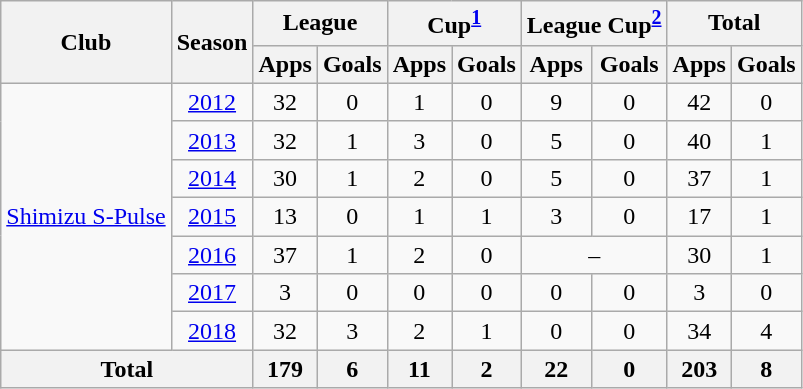<table class="wikitable" style="text-align:center;">
<tr>
<th rowspan="2">Club</th>
<th rowspan="2">Season</th>
<th colspan="2">League</th>
<th colspan="2">Cup<sup><a href='#'>1</a></sup></th>
<th colspan="2">League Cup<sup><a href='#'>2</a></sup></th>
<th colspan="2">Total</th>
</tr>
<tr>
<th>Apps</th>
<th>Goals</th>
<th>Apps</th>
<th>Goals</th>
<th>Apps</th>
<th>Goals</th>
<th>Apps</th>
<th>Goals</th>
</tr>
<tr>
<td rowspan="7"><a href='#'>Shimizu S-Pulse</a></td>
<td><a href='#'>2012</a></td>
<td>32</td>
<td>0</td>
<td>1</td>
<td>0</td>
<td>9</td>
<td>0</td>
<td>42</td>
<td>0</td>
</tr>
<tr>
<td><a href='#'>2013</a></td>
<td>32</td>
<td>1</td>
<td>3</td>
<td>0</td>
<td>5</td>
<td>0</td>
<td>40</td>
<td>1</td>
</tr>
<tr>
<td><a href='#'>2014</a></td>
<td>30</td>
<td>1</td>
<td>2</td>
<td>0</td>
<td>5</td>
<td>0</td>
<td>37</td>
<td>1</td>
</tr>
<tr>
<td><a href='#'>2015</a></td>
<td>13</td>
<td>0</td>
<td>1</td>
<td>1</td>
<td>3</td>
<td>0</td>
<td>17</td>
<td>1</td>
</tr>
<tr>
<td><a href='#'>2016</a></td>
<td>37</td>
<td>1</td>
<td>2</td>
<td>0</td>
<td colspan="2">–</td>
<td>30</td>
<td>1</td>
</tr>
<tr>
<td><a href='#'>2017</a></td>
<td>3</td>
<td>0</td>
<td>0</td>
<td>0</td>
<td>0</td>
<td>0</td>
<td>3</td>
<td>0</td>
</tr>
<tr>
<td><a href='#'>2018</a></td>
<td>32</td>
<td>3</td>
<td>2</td>
<td>1</td>
<td>0</td>
<td>0</td>
<td>34</td>
<td>4</td>
</tr>
<tr>
<th colspan="2">Total</th>
<th>179</th>
<th>6</th>
<th>11</th>
<th>2</th>
<th>22</th>
<th>0</th>
<th>203</th>
<th>8</th>
</tr>
</table>
